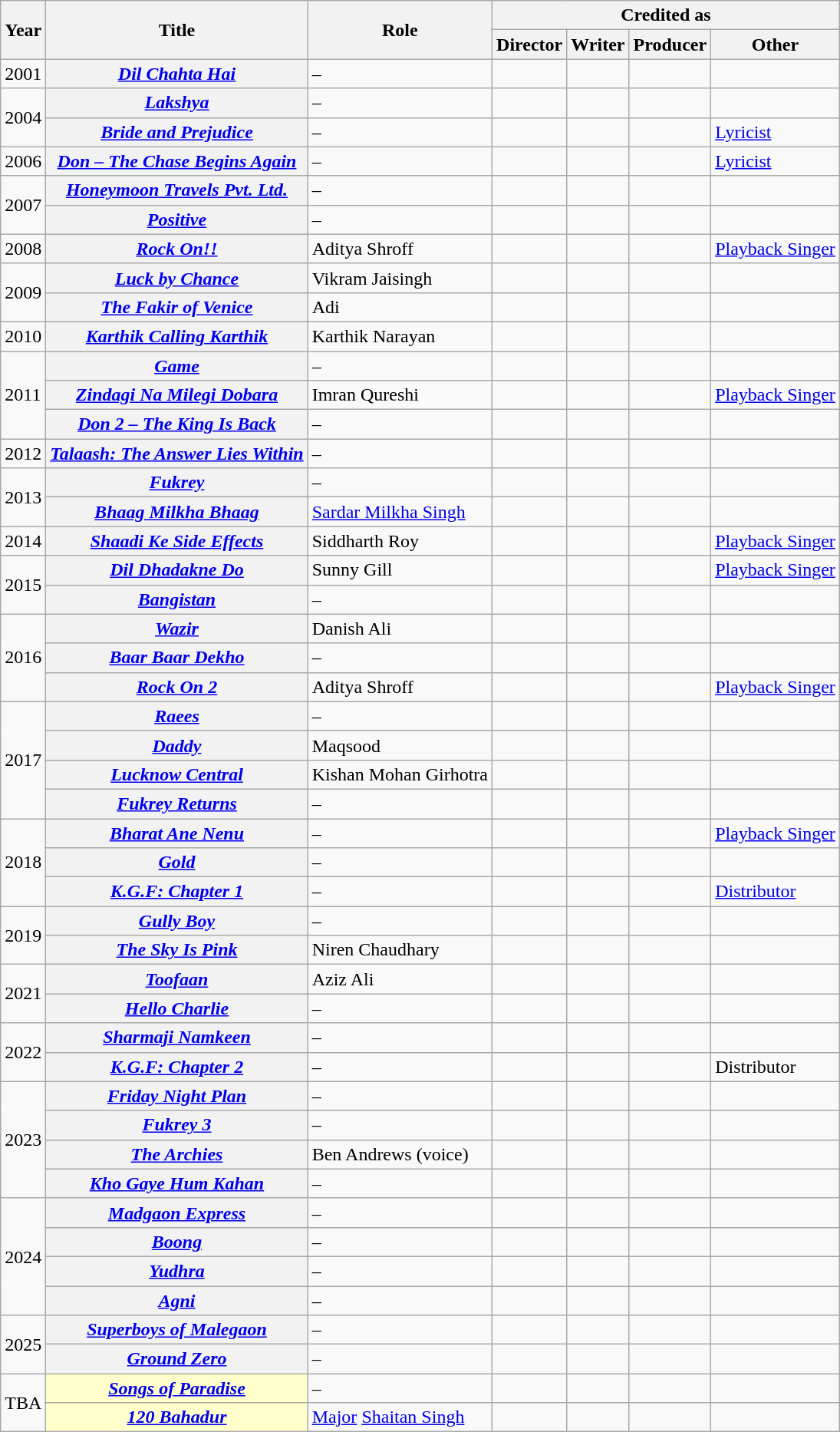<table class="wikitable">
<tr>
<th rowspan="2">Year</th>
<th rowspan="2">Title</th>
<th rowspan="2">Role</th>
<th colspan="4">Credited as</th>
</tr>
<tr>
<th>Director</th>
<th>Writer</th>
<th>Producer</th>
<th>Other</th>
</tr>
<tr>
<td>2001</td>
<th align="left"><strong><em><a href='#'>Dil Chahta Hai</a></em></strong></th>
<td>–</td>
<td></td>
<td></td>
<td></td>
<td></td>
</tr>
<tr>
<td rowspan="2">2004</td>
<th align="left"><em><a href='#'>Lakshya</a></em></th>
<td>–</td>
<td></td>
<td></td>
<td></td>
<td></td>
</tr>
<tr>
<th align="left"><em><a href='#'>Bride and Prejudice</a></em></th>
<td>–</td>
<td></td>
<td></td>
<td></td>
<td><a href='#'>Lyricist</a></td>
</tr>
<tr>
<td>2006</td>
<th align="left"><em><a href='#'>Don – The Chase Begins Again</a></em></th>
<td>–</td>
<td></td>
<td></td>
<td></td>
<td><a href='#'>Lyricist</a></td>
</tr>
<tr>
<td rowspan="2">2007</td>
<th align="left"><em><a href='#'>Honeymoon Travels Pvt. Ltd.</a></em></th>
<td>–</td>
<td></td>
<td></td>
<td></td>
<td></td>
</tr>
<tr>
<th align="left"><em><a href='#'>Positive</a></em></th>
<td>–</td>
<td></td>
<td></td>
<td></td>
<td></td>
</tr>
<tr>
<td>2008</td>
<th align="left"><em><a href='#'>Rock On&excl;!</a></em></th>
<td>Aditya Shroff</td>
<td></td>
<td></td>
<td></td>
<td><a href='#'>Playback Singer</a></td>
</tr>
<tr>
<td rowspan="2">2009</td>
<th align="left"><em><a href='#'>Luck by Chance</a></em></th>
<td>Vikram Jaisingh</td>
<td></td>
<td></td>
<td></td>
<td></td>
</tr>
<tr>
<th align="left"><em><a href='#'>The Fakir of Venice</a></em></th>
<td>Adi</td>
<td></td>
<td></td>
<td></td>
<td></td>
</tr>
<tr>
<td>2010</td>
<th align="left"><em><a href='#'>Karthik Calling Karthik</a></em></th>
<td>Karthik Narayan</td>
<td></td>
<td></td>
<td></td>
<td></td>
</tr>
<tr>
<td rowspan="3">2011</td>
<th align="left"><em><a href='#'>Game</a></em></th>
<td>–</td>
<td></td>
<td></td>
<td></td>
<td></td>
</tr>
<tr>
<th align="left"><em><a href='#'>Zindagi Na Milegi Dobara</a></em></th>
<td>Imran Qureshi</td>
<td></td>
<td></td>
<td></td>
<td><a href='#'>Playback Singer</a></td>
</tr>
<tr>
<th align="left"><em><a href='#'>Don 2 – The King Is Back</a></em></th>
<td>–</td>
<td></td>
<td></td>
<td></td>
<td></td>
</tr>
<tr>
<td>2012</td>
<th align="left"><em><a href='#'>Talaash: The Answer Lies Within</a></em></th>
<td>–</td>
<td></td>
<td></td>
<td></td>
<td></td>
</tr>
<tr>
<td rowspan="2">2013</td>
<th align="left"><em><a href='#'>Fukrey</a></em></th>
<td>–</td>
<td></td>
<td></td>
<td></td>
<td></td>
</tr>
<tr>
<th align="left"><em><a href='#'>Bhaag Milkha Bhaag</a></em></th>
<td><a href='#'>Sardar Milkha Singh</a></td>
<td></td>
<td></td>
<td></td>
<td></td>
</tr>
<tr>
<td>2014</td>
<th align="left"><em><a href='#'>Shaadi Ke Side Effects</a></em></th>
<td>Siddharth Roy</td>
<td></td>
<td></td>
<td></td>
<td><a href='#'>Playback Singer</a></td>
</tr>
<tr>
<td rowspan="2">2015</td>
<th align="left"><em><a href='#'>Dil Dhadakne Do</a></em></th>
<td>Sunny Gill</td>
<td></td>
<td></td>
<td></td>
<td><a href='#'>Playback Singer</a></td>
</tr>
<tr>
<th align="left"><em><a href='#'>Bangistan</a></em></th>
<td>–</td>
<td></td>
<td></td>
<td></td>
<td></td>
</tr>
<tr>
<td rowspan="3">2016</td>
<th align="left"><em><a href='#'>Wazir</a></em></th>
<td>Danish Ali</td>
<td></td>
<td></td>
<td></td>
<td></td>
</tr>
<tr>
<th align="left"><em><a href='#'>Baar Baar Dekho</a></em></th>
<td>–</td>
<td></td>
<td></td>
<td></td>
<td></td>
</tr>
<tr>
<th align="left"><em><a href='#'>Rock On 2</a></em></th>
<td>Aditya Shroff</td>
<td></td>
<td></td>
<td></td>
<td><a href='#'>Playback Singer</a></td>
</tr>
<tr>
<td rowspan="4">2017</td>
<th align="left"><em><a href='#'>Raees</a></em></th>
<td>–</td>
<td></td>
<td></td>
<td></td>
<td></td>
</tr>
<tr>
<th align="left"><em><a href='#'>Daddy</a></em></th>
<td>Maqsood</td>
<td></td>
<td></td>
<td></td>
<td></td>
</tr>
<tr>
<th align="left"><em><a href='#'>Lucknow Central</a></em></th>
<td>Kishan Mohan Girhotra</td>
<td></td>
<td></td>
<td></td>
<td></td>
</tr>
<tr>
<th align="left"><em><a href='#'>Fukrey Returns</a></em></th>
<td>–</td>
<td></td>
<td></td>
<td></td>
<td></td>
</tr>
<tr>
<td rowspan="3">2018</td>
<th align="left"><em><a href='#'>Bharat Ane Nenu</a></em></th>
<td>–</td>
<td></td>
<td></td>
<td></td>
<td><a href='#'>Playback Singer</a></td>
</tr>
<tr>
<th align="left"><em><a href='#'>Gold</a></em></th>
<td>–</td>
<td></td>
<td></td>
<td></td>
<td></td>
</tr>
<tr>
<th align="left"><em><a href='#'>K.G.F: Chapter 1</a></em></th>
<td>–</td>
<td></td>
<td></td>
<td></td>
<td><a href='#'>Distributor</a></td>
</tr>
<tr>
<td rowspan="2">2019</td>
<th align="left"><em><a href='#'>Gully Boy</a></em></th>
<td>–</td>
<td></td>
<td></td>
<td></td>
<td></td>
</tr>
<tr>
<th align="left"><em><a href='#'>The Sky Is Pink</a></em></th>
<td>Niren Chaudhary</td>
<td></td>
<td></td>
<td></td>
<td></td>
</tr>
<tr>
<td rowspan="2">2021</td>
<th align="left"><em><a href='#'>Toofaan</a></em></th>
<td>Aziz Ali</td>
<td></td>
<td></td>
<td></td>
<td></td>
</tr>
<tr>
<th><em><a href='#'>Hello Charlie</a></em></th>
<td>–</td>
<td></td>
<td></td>
<td></td>
<td></td>
</tr>
<tr>
<td rowspan="2">2022</td>
<th align="left"><em><a href='#'>Sharmaji Namkeen</a></em></th>
<td>–</td>
<td></td>
<td></td>
<td></td>
<td></td>
</tr>
<tr>
<th align="left"><em><a href='#'>K.G.F: Chapter 2</a></em></th>
<td>–</td>
<td></td>
<td></td>
<td></td>
<td>Distributor</td>
</tr>
<tr>
<td rowspan="4">2023</td>
<th align="left"><em><a href='#'>Friday Night Plan</a></em></th>
<td>–</td>
<td></td>
<td></td>
<td></td>
<td></td>
</tr>
<tr>
<th><em><a href='#'>Fukrey 3</a></em></th>
<td>–</td>
<td></td>
<td></td>
<td></td>
<td></td>
</tr>
<tr>
<th><em><a href='#'>The Archies</a></em></th>
<td>Ben Andrews (voice)</td>
<td></td>
<td></td>
<td></td>
<td></td>
</tr>
<tr>
<th><em><a href='#'>Kho Gaye Hum Kahan</a></em></th>
<td>–</td>
<td></td>
<td></td>
<td></td>
<td></td>
</tr>
<tr>
<td rowspan="4">2024</td>
<th><em><a href='#'>Madgaon Express</a></em></th>
<td>–</td>
<td></td>
<td></td>
<td></td>
<td></td>
</tr>
<tr>
<th><em><a href='#'>Boong</a></em></th>
<td>–</td>
<td></td>
<td></td>
<td></td>
<td></td>
</tr>
<tr>
<th><em><a href='#'>Yudhra</a></em></th>
<td>–</td>
<td></td>
<td></td>
<td></td>
<td></td>
</tr>
<tr>
<th><a href='#'><em>Agni</em></a></th>
<td>–</td>
<td></td>
<td></td>
<td></td>
<td></td>
</tr>
<tr>
<td rowspan="2">2025</td>
<th><em><a href='#'>Superboys of Malegaon</a></em></th>
<td>–</td>
<td></td>
<td></td>
<td></td>
<td></td>
</tr>
<tr>
<th><em><a href='#'>Ground Zero</a></em> </th>
<td>–</td>
<td></td>
<td></td>
<td></td>
<td></td>
</tr>
<tr>
<td rowspan="2">TBA</td>
<th style="background:#ffc;"><em><a href='#'>Songs of Paradise</a></em></th>
<td>–</td>
<td></td>
<td></td>
<td></td>
<td></td>
</tr>
<tr>
<th style="background:#ffc;"><em><a href='#'>120 Bahadur</a></em> </th>
<td><a href='#'>Major</a> <a href='#'>Shaitan Singh</a></td>
<td></td>
<td></td>
<td></td>
<td></td>
</tr>
</table>
